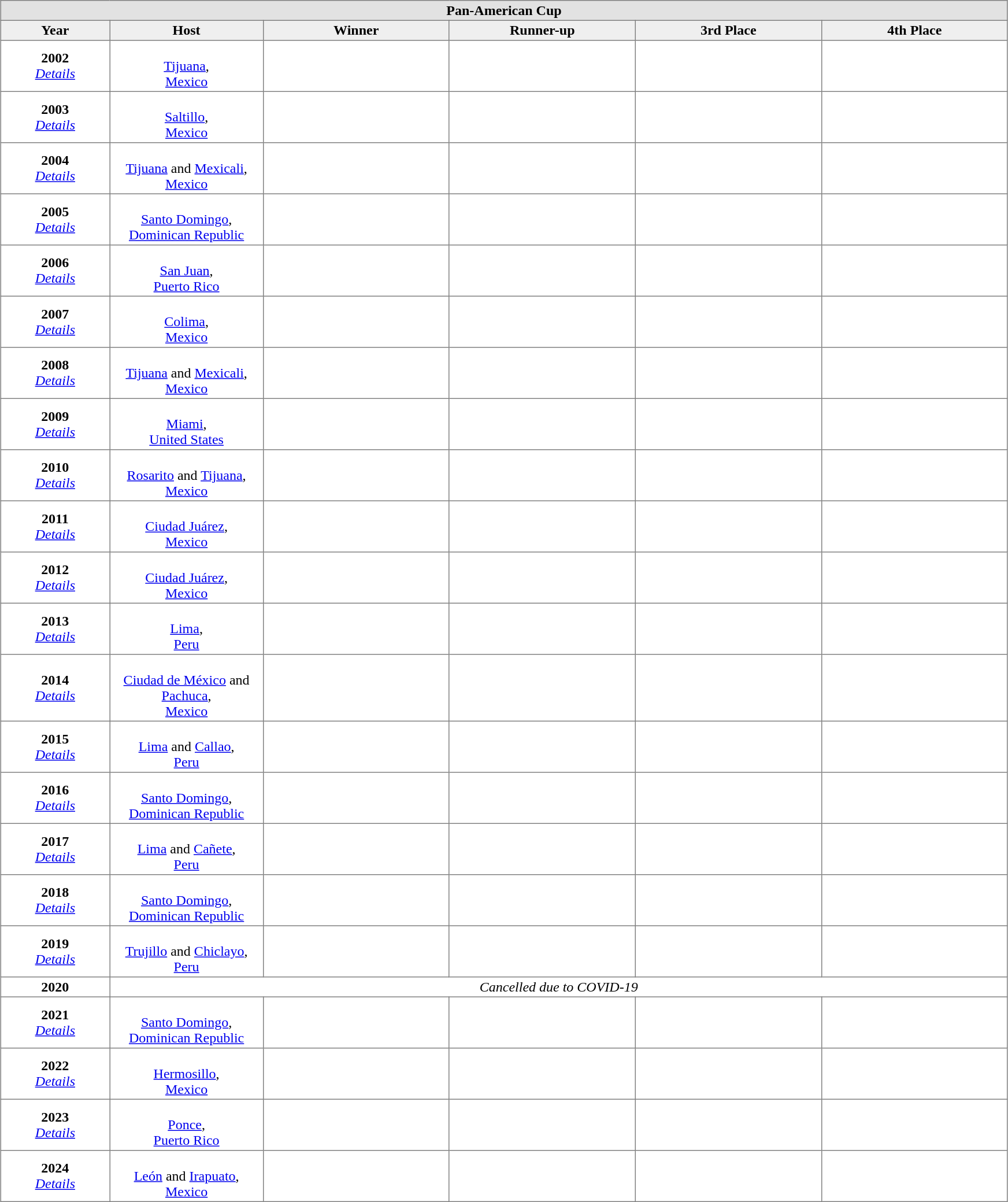<table class="toccolours" border="1" cellpadding="2" style="border-collapse: collapse; text-align: center; width: 92%; margin: 0 auto;">
<tr style= "background: #e2e2e2;">
<th colspan=6 width=100%>Pan-American Cup</th>
</tr>
<tr style="background: #efefef;">
<th width=10%>Year</th>
<th width=14%>Host</th>
<th width=17%>Winner</th>
<th width=17%>Runner-up</th>
<th width=17%>3rd Place</th>
<th width=17%>4th Place</th>
</tr>
<tr align=center>
<td><strong>2002</strong><br><em><a href='#'>Details</a></em></td>
<td><br><a href='#'>Tijuana</a>,<br> <a href='#'>Mexico</a></td>
<td><strong></strong></td>
<td></td>
<td></td>
<td></td>
</tr>
<tr align=center valign=center>
<td><strong>2003</strong><br><em><a href='#'>Details</a></em></td>
<td><br><a href='#'>Saltillo</a>,<br> <a href='#'>Mexico</a></td>
<td><strong></strong></td>
<td></td>
<td></td>
<td></td>
</tr>
<tr align=center>
<td><strong>2004</strong><br><em><a href='#'>Details</a></em></td>
<td><br><a href='#'>Tijuana</a> and <a href='#'>Mexicali</a>,<br> <a href='#'>Mexico</a></td>
<td><strong></strong></td>
<td></td>
<td></td>
<td></td>
</tr>
<tr align=center>
<td><strong>2005</strong><br><em><a href='#'>Details</a></em></td>
<td><br><a href='#'>Santo Domingo</a>,<br> <a href='#'>Dominican Republic</a></td>
<td><strong></strong></td>
<td></td>
<td></td>
<td></td>
</tr>
<tr align=center>
<td><strong>2006</strong><br><em><a href='#'>Details</a></em></td>
<td><br><a href='#'>San Juan</a>,<br> <a href='#'>Puerto Rico</a></td>
<td><strong></strong></td>
<td></td>
<td></td>
<td></td>
</tr>
<tr align=center>
<td><strong>2007</strong><br><em><a href='#'>Details</a></em></td>
<td><br><a href='#'>Colima</a>,<br> <a href='#'>Mexico</a></td>
<td><strong></strong></td>
<td></td>
<td></td>
<td></td>
</tr>
<tr align=center>
<td><strong>2008</strong><br><em><a href='#'>Details</a></em></td>
<td><br><a href='#'>Tijuana</a> and <a href='#'>Mexicali</a>,<br> <a href='#'>Mexico</a></td>
<td><strong></strong></td>
<td></td>
<td></td>
<td></td>
</tr>
<tr align=center>
<td><strong>2009</strong><br><em><a href='#'>Details</a></em></td>
<td><br><a href='#'>Miami</a>,<br> <a href='#'>United States</a></td>
<td><strong></strong></td>
<td></td>
<td></td>
<td></td>
</tr>
<tr align=center>
<td><strong>2010</strong><br><em><a href='#'>Details</a></em></td>
<td><br><a href='#'>Rosarito</a> and <a href='#'>Tijuana</a>,<br> <a href='#'>Mexico</a></td>
<td><strong></strong></td>
<td></td>
<td></td>
<td></td>
</tr>
<tr align=center>
<td><strong>2011</strong><br><em><a href='#'>Details</a></em></td>
<td><br><a href='#'>Ciudad Juárez</a>,<br> <a href='#'>Mexico</a></td>
<td><strong></strong></td>
<td></td>
<td></td>
<td></td>
</tr>
<tr align=center>
<td><strong>2012</strong><br><em><a href='#'>Details</a></em></td>
<td><br><a href='#'>Ciudad Juárez</a>,<br> <a href='#'>Mexico</a></td>
<td><strong></strong></td>
<td></td>
<td></td>
<td></td>
</tr>
<tr align=center>
<td><strong>2013</strong><br><em><a href='#'>Details</a></em></td>
<td><br><a href='#'>Lima</a>,<br> <a href='#'>Peru</a></td>
<td><strong></strong></td>
<td></td>
<td></td>
<td></td>
</tr>
<tr align=center>
<td><strong>2014</strong><br><em><a href='#'>Details</a></em></td>
<td><br> <a href='#'>Ciudad de México</a> and <a href='#'>Pachuca</a>,<br> <a href='#'>Mexico</a></td>
<td><strong></strong></td>
<td></td>
<td></td>
<td></td>
</tr>
<tr align=center>
<td><strong>2015</strong><br><em><a href='#'>Details</a></em></td>
<td><br> <a href='#'>Lima</a> and <a href='#'>Callao</a>,<br> <a href='#'>Peru</a></td>
<td><strong></strong></td>
<td></td>
<td></td>
<td></td>
</tr>
<tr align=center>
<td><strong>2016</strong><br><em><a href='#'>Details</a></em></td>
<td><br> <a href='#'>Santo Domingo</a>,<br> <a href='#'>Dominican Republic</a></td>
<td><strong></strong></td>
<td></td>
<td></td>
<td></td>
</tr>
<tr align=center>
<td><strong>2017</strong><br><em><a href='#'>Details</a></em></td>
<td><br> <a href='#'>Lima</a> and <a href='#'>Cañete</a>,<br> <a href='#'>Peru</a></td>
<td><strong></strong></td>
<td></td>
<td></td>
<td></td>
</tr>
<tr align=center>
<td><strong>2018</strong><br><em><a href='#'>Details</a></em></td>
<td><br> <a href='#'>Santo Domingo</a>,<br> <a href='#'>Dominican Republic</a></td>
<td><strong> </strong></td>
<td></td>
<td></td>
<td></td>
</tr>
<tr align=center>
<td><strong>2019</strong><br><em><a href='#'>Details</a></em></td>
<td><br> <a href='#'>Trujillo</a> and <a href='#'>Chiclayo</a>,<br> <a href='#'>Peru</a></td>
<td><strong> </strong></td>
<td></td>
<td></td>
<td></td>
</tr>
<tr align=center>
<td><strong>2020</strong><br></td>
<td colspan=5><em>Cancelled due to COVID-19</em></td>
</tr>
<tr align=center>
<td><strong>2021</strong><br><em><a href='#'>Details</a></em></td>
<td><br><a href='#'>Santo Domingo</a>,<br> <a href='#'>Dominican Republic</a></td>
<td><strong> </strong></td>
<td></td>
<td></td>
<td></td>
</tr>
<tr align=center>
<td><strong>2022</strong><br><em><a href='#'>Details</a></em></td>
<td><br><a href='#'>Hermosillo</a>,<br><a href='#'>Mexico</a></td>
<td><strong></strong></td>
<td></td>
<td></td>
<td></td>
</tr>
<tr align=center>
<td><strong>2023</strong><br><em><a href='#'>Details</a></em></td>
<td><br><a href='#'>Ponce</a>,<br><a href='#'>Puerto Rico</a></td>
<td><strong></strong></td>
<td></td>
<td></td>
<td></td>
</tr>
<tr align=center>
<td><strong>2024</strong><br><em><a href='#'>Details</a></em></td>
<td><br><a href='#'>León</a> and <a href='#'>Irapuato</a>,<br><a href='#'>Mexico</a></td>
<td><strong></strong></td>
<td></td>
<td></td>
<td></td>
</tr>
</table>
